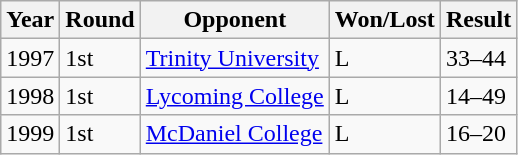<table class=wikitable>
<tr>
<th>Year</th>
<th>Round</th>
<th>Opponent</th>
<th>Won/Lost</th>
<th>Result</th>
</tr>
<tr>
<td>1997</td>
<td>1st</td>
<td><a href='#'>Trinity University</a></td>
<td>L</td>
<td>33–44</td>
</tr>
<tr>
<td>1998</td>
<td>1st</td>
<td><a href='#'>Lycoming College</a></td>
<td>L</td>
<td>14–49</td>
</tr>
<tr>
<td>1999</td>
<td>1st</td>
<td><a href='#'>McDaniel College</a></td>
<td>L</td>
<td>16–20</td>
</tr>
</table>
